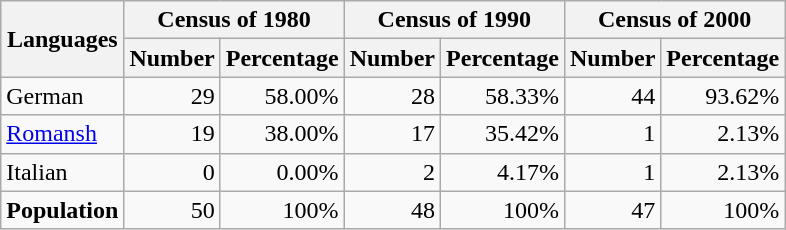<table class="wikitable">
<tr ---->
<th rowspan="2">Languages</th>
<th colspan="2">Census of 1980</th>
<th colspan="2">Census of 1990</th>
<th colspan="2">Census of 2000</th>
</tr>
<tr ---->
<th>Number</th>
<th>Percentage</th>
<th>Number</th>
<th>Percentage</th>
<th>Number</th>
<th>Percentage</th>
</tr>
<tr ---->
<td>German</td>
<td align=right>29</td>
<td align=right>58.00%</td>
<td align=right>28</td>
<td align=right>58.33%</td>
<td align=right>44</td>
<td align=right>93.62%</td>
</tr>
<tr ---->
<td><a href='#'>Romansh</a></td>
<td align=right>19</td>
<td align=right>38.00%</td>
<td align=right>17</td>
<td align=right>35.42%</td>
<td align=right>1</td>
<td align=right>2.13%</td>
</tr>
<tr ---->
<td>Italian</td>
<td align=right>0</td>
<td align=right>0.00%</td>
<td align=right>2</td>
<td align=right>4.17%</td>
<td align=right>1</td>
<td align=right>2.13%</td>
</tr>
<tr ---->
<td><strong>Population</strong></td>
<td align=right>50</td>
<td align=right>100%</td>
<td align=right>48</td>
<td align=right>100%</td>
<td align=right>47</td>
<td align=right>100%</td>
</tr>
</table>
